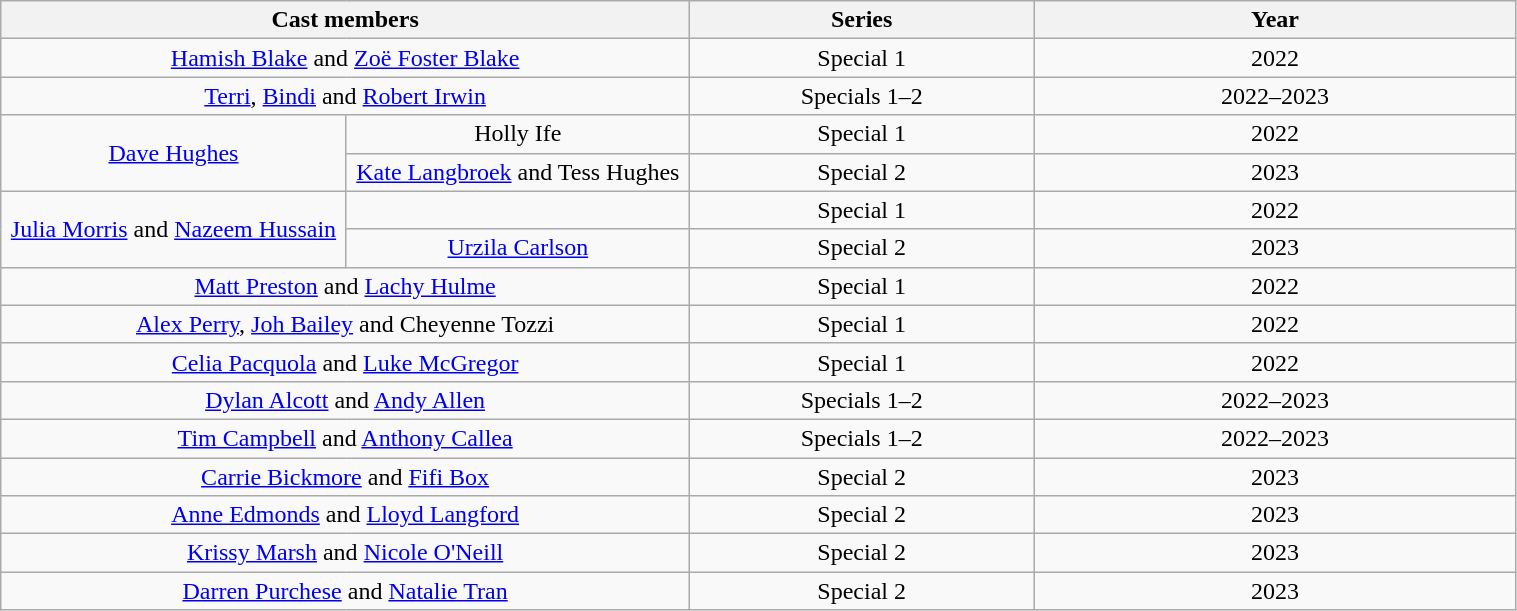<table class="wikitable sortable" style="text-align:center; width:80%;">
<tr>
<th style="width:20%" colspan="2">Cast members</th>
<th style="width:10%">Series</th>
<th style="width:14%">Year</th>
</tr>
<tr>
<td colspan="2"><a href='#'>Hamish Blake</a> and <a href='#'>Zoë Foster Blake</a></td>
<td>Special 1</td>
<td>2022</td>
</tr>
<tr>
<td colspan="2"><a href='#'>Terri</a>, <a href='#'>Bindi</a> and <a href='#'>Robert Irwin</a></td>
<td>Specials 1–2</td>
<td>2022–2023</td>
</tr>
<tr>
<td rowspan="2"><a href='#'>Dave Hughes</a></td>
<td>Holly Ife</td>
<td>Special 1</td>
<td>2022</td>
</tr>
<tr>
<td><a href='#'>Kate Langbroek</a> and Tess Hughes</td>
<td>Special 2</td>
<td>2023</td>
</tr>
<tr>
<td rowspan="2"><a href='#'>Julia Morris</a> and <a href='#'>Nazeem Hussain</a></td>
<td></td>
<td>Special 1</td>
<td>2022</td>
</tr>
<tr>
<td><a href='#'>Urzila Carlson</a></td>
<td>Special 2</td>
<td>2023</td>
</tr>
<tr>
<td colspan="2"><a href='#'>Matt Preston</a> and <a href='#'>Lachy Hulme</a></td>
<td>Special 1</td>
<td>2022</td>
</tr>
<tr>
<td colspan="2"><a href='#'>Alex Perry</a>, <a href='#'>Joh Bailey</a> and Cheyenne Tozzi</td>
<td>Special 1</td>
<td>2022</td>
</tr>
<tr>
<td colspan="2"><a href='#'>Celia Pacquola</a> and <a href='#'>Luke McGregor</a></td>
<td>Special 1</td>
<td>2022</td>
</tr>
<tr>
<td colspan="2"><a href='#'>Dylan Alcott</a> and <a href='#'>Andy Allen</a></td>
<td>Specials 1–2</td>
<td>2022–2023</td>
</tr>
<tr>
<td colspan="2"><a href='#'>Tim Campbell</a> and <a href='#'>Anthony Callea</a></td>
<td>Specials 1–2</td>
<td>2022–2023</td>
</tr>
<tr>
<td colspan="2"><a href='#'>Carrie Bickmore</a> and <a href='#'>Fifi Box</a></td>
<td>Special 2</td>
<td>2023</td>
</tr>
<tr>
<td colspan="2"><a href='#'>Anne Edmonds</a> and <a href='#'>Lloyd Langford</a></td>
<td>Special 2</td>
<td>2023</td>
</tr>
<tr>
<td colspan="2"><a href='#'>Krissy Marsh</a> and <a href='#'>Nicole O'Neill</a></td>
<td>Special 2</td>
<td>2023</td>
</tr>
<tr>
<td colspan="2"><a href='#'>Darren Purchese</a> and <a href='#'>Natalie Tran</a></td>
<td>Special 2</td>
<td>2023</td>
</tr>
</table>
